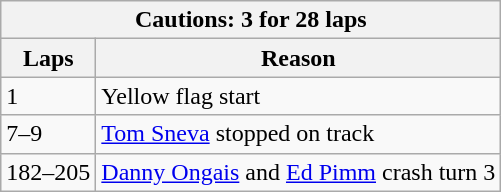<table class="wikitable">
<tr>
<th colspan=2>Cautions: 3 for 28 laps</th>
</tr>
<tr>
<th>Laps</th>
<th>Reason</th>
</tr>
<tr>
<td>1</td>
<td>Yellow flag start</td>
</tr>
<tr>
<td>7–9</td>
<td><a href='#'>Tom Sneva</a> stopped on track</td>
</tr>
<tr>
<td>182–205</td>
<td><a href='#'>Danny Ongais</a> and <a href='#'>Ed Pimm</a> crash turn 3</td>
</tr>
</table>
